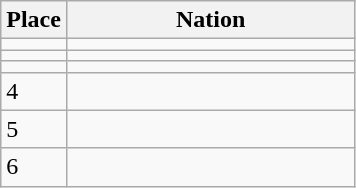<table class=wikitable style=text-align:left>
<tr>
<th width=35>Place</th>
<th width=185>Nation</th>
</tr>
<tr>
<td></td>
<td style=text-align:left></td>
</tr>
<tr>
<td></td>
<td style=text-align:left></td>
</tr>
<tr>
<td></td>
<td style=text-align:left></td>
</tr>
<tr>
<td style=text-align:left>4</td>
<td></td>
</tr>
<tr>
<td style=text-align:left>5</td>
<td></td>
</tr>
<tr>
<td style=text-align:left>6</td>
<td></td>
</tr>
</table>
